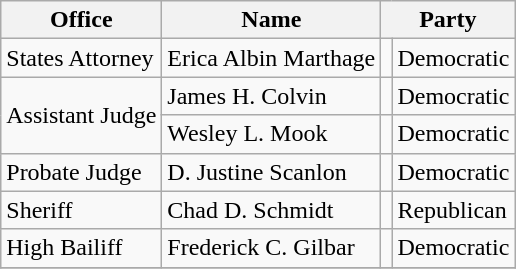<table class="wikitable sortable">
<tr>
<th>Office</th>
<th>Name</th>
<th colspan="2">Party</th>
</tr>
<tr>
<td>States Attorney</td>
<td>Erica Albin Marthage</td>
<td></td>
<td>Democratic</td>
</tr>
<tr>
<td rowspan=2>Assistant Judge</td>
<td>James H. Colvin</td>
<td></td>
<td>Democratic</td>
</tr>
<tr>
<td>Wesley L. Mook</td>
<td></td>
<td>Democratic</td>
</tr>
<tr>
<td>Probate Judge</td>
<td>D. Justine Scanlon</td>
<td></td>
<td>Democratic</td>
</tr>
<tr>
<td>Sheriff</td>
<td>Chad D. Schmidt</td>
<td></td>
<td>Republican</td>
</tr>
<tr>
<td>High Bailiff</td>
<td>Frederick C. Gilbar</td>
<td></td>
<td>Democratic</td>
</tr>
<tr>
</tr>
</table>
